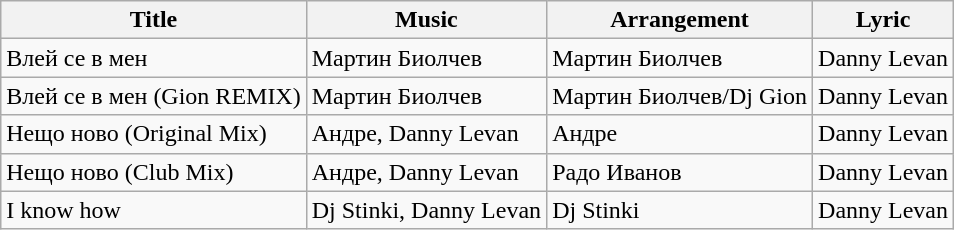<table class="wikitable">
<tr>
<th>Title</th>
<th>Music</th>
<th>Arrangement</th>
<th>Lyric</th>
</tr>
<tr>
<td>Влей се в мен</td>
<td>Мартин Биолчев</td>
<td>Мартин Биолчев</td>
<td>Danny Levan</td>
</tr>
<tr>
<td>Влей се в мен (Gion REMIX)</td>
<td>Мартин Биолчев</td>
<td>Мартин Биолчев/Dj Gion</td>
<td>Danny Levan</td>
</tr>
<tr>
<td>Нещо ново (Original Mix)</td>
<td>Андре, Danny Levan</td>
<td>Андре</td>
<td>Danny Levan</td>
</tr>
<tr>
<td>Нещо ново (Club Mix)</td>
<td>Андре, Danny Levan</td>
<td>Радо Иванов</td>
<td>Danny Levan</td>
</tr>
<tr>
<td>I know how</td>
<td>Dj Stinki, Danny Levan</td>
<td>Dj Stinki</td>
<td>Danny Levan</td>
</tr>
</table>
